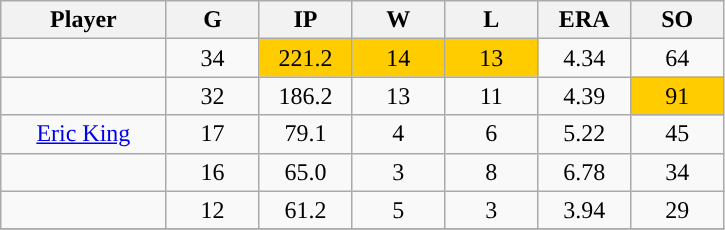<table class="wikitable sortable">
<tr>
<th bgcolor="#DDDDFF" width="16%">Player</th>
<th bgcolor="#DDDDFF" width="9%">G</th>
<th bgcolor="#DDDDFF" width="9%">IP</th>
<th bgcolor="#DDDDFF" width="9%">W</th>
<th bgcolor="#DDDDFF" width="9%">L</th>
<th bgcolor="#DDDDFF" width="9%">ERA</th>
<th bgcolor="#DDDDFF" width="9%">SO</th>
</tr>
<tr align="center">
<td></td>
<td>34</td>
<td style="background:#fc0;">221.2</td>
<td style="background:#fc0;">14</td>
<td style="background:#fc0;">13</td>
<td>4.34</td>
<td>64</td>
</tr>
<tr align="center">
<td></td>
<td>32</td>
<td>186.2</td>
<td>13</td>
<td>11</td>
<td>4.39</td>
<td style="background:#fc0;">91</td>
</tr>
<tr align="center">
<td><a href='#'>Eric King</a></td>
<td>17</td>
<td>79.1</td>
<td>4</td>
<td>6</td>
<td>5.22</td>
<td>45</td>
</tr>
<tr align=center>
<td></td>
<td>16</td>
<td>65.0</td>
<td>3</td>
<td>8</td>
<td>6.78</td>
<td>34</td>
</tr>
<tr align="center">
<td></td>
<td>12</td>
<td>61.2</td>
<td>5</td>
<td>3</td>
<td>3.94</td>
<td>29</td>
</tr>
<tr align="center">
</tr>
</table>
